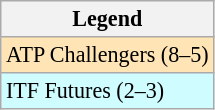<table class=wikitable style=font-size:92%>
<tr>
<th>Legend</th>
</tr>
<tr style="background:moccasin;">
<td>ATP Challengers (8–5)</td>
</tr>
<tr style="background:#cffcff;">
<td>ITF Futures (2–3)</td>
</tr>
</table>
